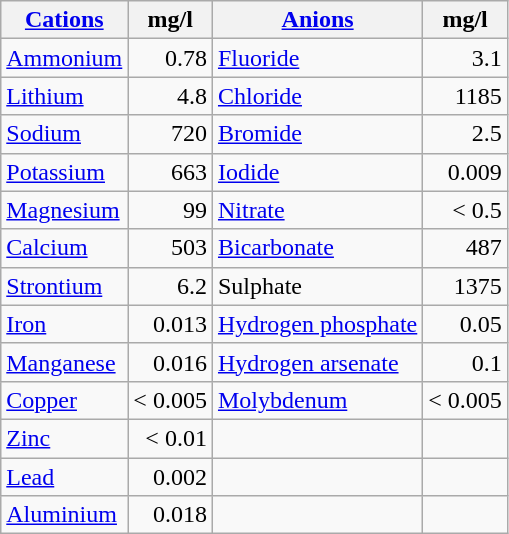<table class="wikitable float-right">
<tr>
<th><a href='#'>Cations</a></th>
<th>mg/l</th>
<th><a href='#'>Anions</a></th>
<th>mg/l</th>
</tr>
<tr>
<td><a href='#'>Ammonium</a></td>
<td align="right">0.78</td>
<td><a href='#'>Fluoride</a></td>
<td align="right">3.1</td>
</tr>
<tr>
<td><a href='#'>Lithium</a></td>
<td align="right">4.8</td>
<td><a href='#'>Chloride</a></td>
<td align="right">1185</td>
</tr>
<tr>
<td><a href='#'>Sodium</a></td>
<td align="right">720</td>
<td><a href='#'>Bromide</a></td>
<td align="right">2.5</td>
</tr>
<tr>
<td><a href='#'>Potassium</a></td>
<td align="right">663</td>
<td><a href='#'>Iodide</a></td>
<td align="right">0.009</td>
</tr>
<tr>
<td><a href='#'>Magnesium</a></td>
<td align="right">99</td>
<td><a href='#'>Nitrate</a></td>
<td align="right">< 0.5</td>
</tr>
<tr>
<td><a href='#'>Calcium</a></td>
<td align="right">503</td>
<td><a href='#'>Bicarbonate</a></td>
<td align="right">487</td>
</tr>
<tr>
<td><a href='#'>Strontium</a></td>
<td align="right">6.2</td>
<td>Sulphate</td>
<td align="right">1375</td>
</tr>
<tr>
<td><a href='#'>Iron</a></td>
<td align="right">0.013</td>
<td><a href='#'>Hydrogen phosphate</a></td>
<td align="right">0.05</td>
</tr>
<tr>
<td><a href='#'>Manganese</a></td>
<td align="right">0.016</td>
<td><a href='#'>Hydrogen arsenate</a></td>
<td align="right">0.1</td>
</tr>
<tr>
<td><a href='#'>Copper</a></td>
<td align="right">< 0.005</td>
<td><a href='#'>Molybdenum</a></td>
<td align="right">< 0.005</td>
</tr>
<tr>
<td><a href='#'>Zinc</a></td>
<td align="right">< 0.01</td>
<td></td>
<td></td>
</tr>
<tr>
<td><a href='#'>Lead</a></td>
<td align="right">0.002</td>
<td></td>
<td></td>
</tr>
<tr>
<td><a href='#'>Aluminium</a></td>
<td align="right">0.018</td>
<td></td>
<td></td>
</tr>
</table>
